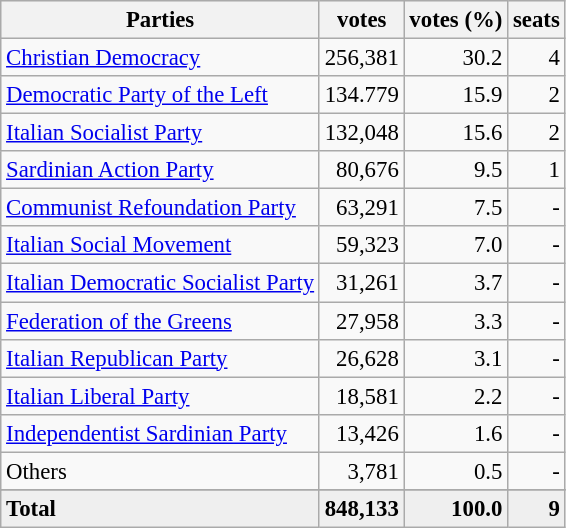<table class="wikitable" style="font-size:95%">
<tr bgcolor="EFEFEF">
<th>Parties</th>
<th>votes</th>
<th>votes (%)</th>
<th>seats</th>
</tr>
<tr>
<td><a href='#'>Christian Democracy</a></td>
<td align=right>256,381</td>
<td align=right>30.2</td>
<td align=right>4</td>
</tr>
<tr>
<td><a href='#'>Democratic Party of the Left</a></td>
<td align=right>134.779</td>
<td align=right>15.9</td>
<td align=right>2</td>
</tr>
<tr>
<td><a href='#'>Italian Socialist Party</a></td>
<td align=right>132,048</td>
<td align=right>15.6</td>
<td align=right>2</td>
</tr>
<tr>
<td><a href='#'>Sardinian Action Party</a></td>
<td align=right>80,676</td>
<td align=right>9.5</td>
<td align=right>1</td>
</tr>
<tr>
<td><a href='#'>Communist Refoundation Party</a></td>
<td align=right>63,291</td>
<td align=right>7.5</td>
<td align=right>-</td>
</tr>
<tr>
<td><a href='#'>Italian Social Movement</a></td>
<td align=right>59,323</td>
<td align=right>7.0</td>
<td align=right>-</td>
</tr>
<tr>
<td><a href='#'>Italian Democratic Socialist Party</a></td>
<td align=right>31,261</td>
<td align=right>3.7</td>
<td align=right>-</td>
</tr>
<tr>
<td><a href='#'>Federation of the Greens</a></td>
<td align=right>27,958</td>
<td align=right>3.3</td>
<td align=right>-</td>
</tr>
<tr>
<td><a href='#'>Italian Republican Party</a></td>
<td align=right>26,628</td>
<td align=right>3.1</td>
<td align=right>-</td>
</tr>
<tr>
<td><a href='#'>Italian Liberal Party</a></td>
<td align=right>18,581</td>
<td align=right>2.2</td>
<td align=right>-</td>
</tr>
<tr>
<td><a href='#'>Independentist Sardinian Party</a></td>
<td align=right>13,426</td>
<td align=right>1.6</td>
<td align=right>-</td>
</tr>
<tr>
<td>Others</td>
<td align=right>3,781</td>
<td align=right>0.5</td>
<td align=right>-</td>
</tr>
<tr>
</tr>
<tr bgcolor="EFEFEF">
<td><strong>Total</strong></td>
<td align=right><strong>848,133</strong></td>
<td align=right><strong>100.0</strong></td>
<td align=right><strong>9</strong></td>
</tr>
</table>
